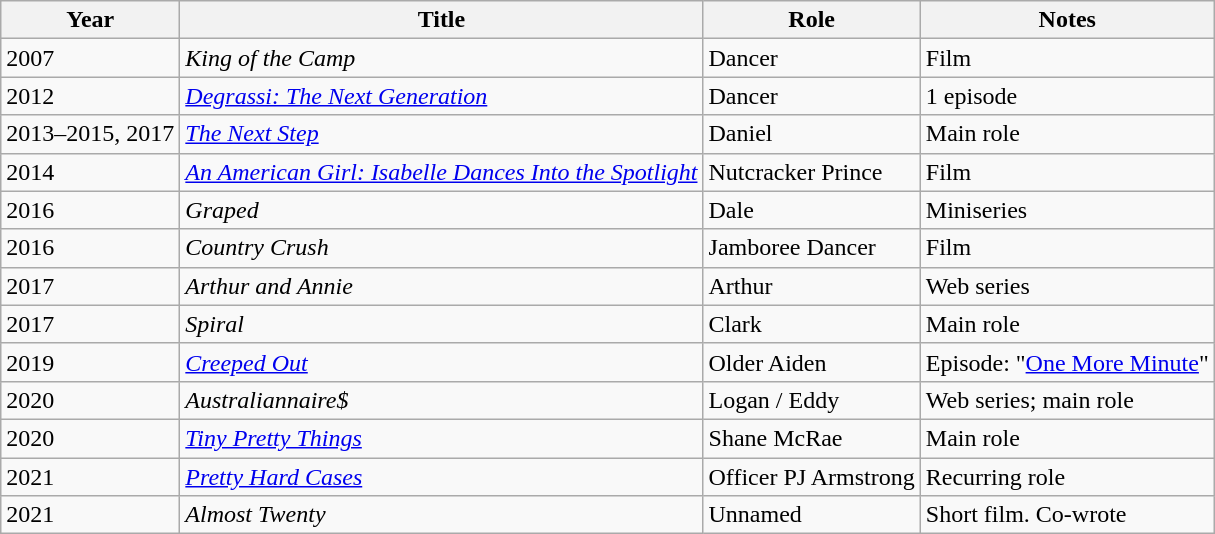<table class="wikitable sortable">
<tr>
<th>Year</th>
<th>Title</th>
<th>Role</th>
<th class="unsortable">Notes</th>
</tr>
<tr>
<td>2007</td>
<td><em>King of the Camp</em></td>
<td>Dancer</td>
<td>Film</td>
</tr>
<tr>
<td>2012</td>
<td><em><a href='#'>Degrassi: The Next Generation</a></em></td>
<td>Dancer</td>
<td>1 episode</td>
</tr>
<tr>
<td>2013–2015, 2017</td>
<td data-sort-value="Next Step, The"><em><a href='#'>The Next Step</a></em></td>
<td>Daniel</td>
<td>Main role</td>
</tr>
<tr>
<td>2014</td>
<td><em><a href='#'>An American Girl: Isabelle Dances Into the Spotlight</a></em></td>
<td>Nutcracker Prince</td>
<td>Film</td>
</tr>
<tr>
<td>2016</td>
<td><em>Graped</em></td>
<td>Dale</td>
<td>Miniseries</td>
</tr>
<tr>
<td>2016</td>
<td><em>Country Crush</em></td>
<td>Jamboree Dancer</td>
<td>Film</td>
</tr>
<tr>
<td>2017</td>
<td><em>Arthur and Annie</em></td>
<td>Arthur</td>
<td>Web series</td>
</tr>
<tr>
<td>2017</td>
<td><em>Spiral</em></td>
<td>Clark</td>
<td>Main role</td>
</tr>
<tr>
<td>2019</td>
<td><em><a href='#'>Creeped Out</a></em></td>
<td>Older Aiden</td>
<td>Episode: "<a href='#'>One More Minute</a>"</td>
</tr>
<tr>
<td>2020</td>
<td><em>Australiannaire$</em></td>
<td>Logan / Eddy</td>
<td>Web series; main role</td>
</tr>
<tr>
<td>2020</td>
<td><em><a href='#'>Tiny Pretty Things</a></em></td>
<td>Shane McRae</td>
<td>Main role</td>
</tr>
<tr>
<td>2021</td>
<td><em><a href='#'>Pretty Hard Cases</a></em></td>
<td>Officer PJ Armstrong</td>
<td>Recurring role</td>
</tr>
<tr>
<td>2021</td>
<td><em>Almost Twenty</em></td>
<td>Unnamed</td>
<td>Short film.  Co-wrote</td>
</tr>
</table>
